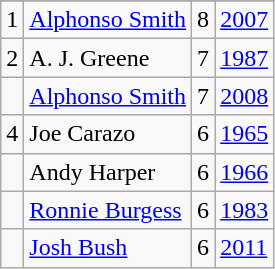<table class="wikitable">
<tr>
</tr>
<tr>
<td>1</td>
<td><a href='#'>Alphonso Smith</a></td>
<td>8</td>
<td><a href='#'>2007</a></td>
</tr>
<tr>
<td>2</td>
<td>A. J. Greene</td>
<td>7</td>
<td><a href='#'>1987</a></td>
</tr>
<tr>
<td></td>
<td><a href='#'>Alphonso Smith</a></td>
<td>7</td>
<td><a href='#'>2008</a></td>
</tr>
<tr>
<td>4</td>
<td>Joe Carazo</td>
<td>6</td>
<td><a href='#'>1965</a></td>
</tr>
<tr>
<td></td>
<td>Andy Harper</td>
<td>6</td>
<td><a href='#'>1966</a></td>
</tr>
<tr>
<td></td>
<td><a href='#'>Ronnie Burgess</a></td>
<td>6</td>
<td><a href='#'>1983</a></td>
</tr>
<tr>
<td></td>
<td><a href='#'>Josh Bush</a></td>
<td>6</td>
<td><a href='#'>2011</a></td>
</tr>
</table>
